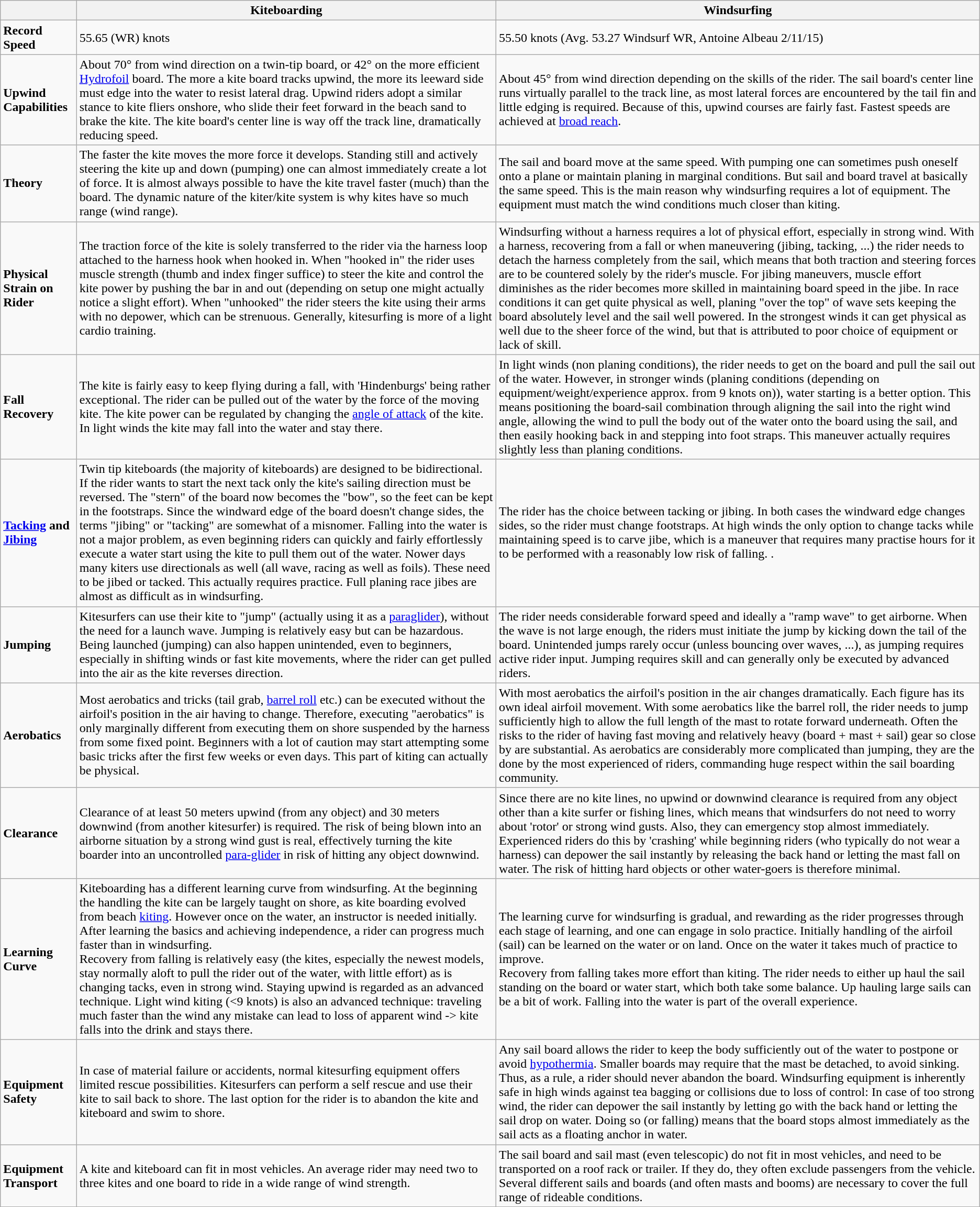<table class="wikitable">
<tr>
<th></th>
<th>Kiteboarding</th>
<th>Windsurfing</th>
</tr>
<tr>
<td><strong>Record Speed</strong></td>
<td>55.65 (WR) knots</td>
<td>55.50 knots (Avg. 53.27 Windsurf WR, Antoine Albeau 2/11/15)</td>
</tr>
<tr>
<td><strong>Upwind Capabilities</strong></td>
<td>About 70° from wind direction on a twin-tip board, or 42° on the more efficient <a href='#'>Hydrofoil</a> board. The more a kite board tracks upwind, the more its leeward side must edge into the water to resist lateral drag. Upwind riders adopt a similar stance to kite fliers onshore, who slide their feet forward in the beach sand to brake the kite. The kite board's center line is way off the track line, dramatically reducing speed.</td>
<td>About 45° from wind direction depending on the skills of the rider. The sail board's center line runs virtually parallel to the track line, as most lateral forces are encountered by the tail fin and little edging is required. Because of this, upwind courses are fairly fast.  Fastest speeds are achieved at <a href='#'>broad reach</a>.</td>
</tr>
<tr>
<td><strong>Theory</strong></td>
<td>The faster the kite moves the more force it develops. Standing still and actively steering the kite up and down (pumping) one can almost immediately create a lot of force. It is almost always possible to have the kite travel faster (much) than the board. The dynamic nature of the kiter/kite system is why kites have so much range (wind range).</td>
<td>The sail and board move at the same speed. With pumping one can sometimes push oneself onto a plane or maintain planing in marginal conditions. But sail and board travel at basically the same speed. This is the main reason why windsurfing requires a lot of equipment. The equipment must match the wind conditions much closer than kiting.</td>
</tr>
<tr>
<td><strong>Physical Strain on Rider</strong></td>
<td>The traction force of the kite is solely transferred to the rider via the harness loop attached to the harness hook when hooked in. When "hooked in" the rider uses muscle strength (thumb and index finger suffice) to steer the kite and control the kite power by pushing the bar in and out (depending on setup one might actually notice a slight effort). When "unhooked" the rider steers the kite using their arms with no depower, which can be strenuous. Generally, kitesurfing is more of a light cardio training.</td>
<td>Windsurfing without a harness requires a lot of physical effort, especially in strong wind. With a harness, recovering from a fall or when maneuvering (jibing, tacking, ...) the rider needs to detach the harness completely from the sail, which means that both traction and steering forces are to be countered solely by the rider's muscle. For jibing maneuvers, muscle effort diminishes as the rider becomes more skilled in maintaining board speed in the jibe. In race conditions it can get quite physical as well, planing "over the top" of wave sets keeping the board absolutely level and the sail well powered. In the strongest winds it can get physical as well due to the sheer force of the wind, but that is attributed to poor choice of equipment or lack of skill.</td>
</tr>
<tr>
<td><strong>Fall Recovery</strong></td>
<td>The kite is fairly easy to keep flying during a fall, with 'Hindenburgs' being rather exceptional. The rider can be pulled out of the water by the force of the moving kite. The kite power can be regulated by changing the <a href='#'>angle of attack</a> of the kite. In light winds the kite may fall into the water and stay there.</td>
<td>In light winds (non planing conditions), the rider needs to get on the board and pull the sail out of the water. However, in stronger winds (planing conditions (depending on equipment/weight/experience approx. from 9 knots on)), water starting is a better option.  This means positioning the board-sail combination through aligning the sail into the right wind angle, allowing the wind to pull the body out of the water onto the board using the sail, and then easily hooking back in and stepping into foot straps. This maneuver actually requires slightly less than planing conditions.</td>
</tr>
<tr>
<td><strong><a href='#'>Tacking</a> and <a href='#'>Jibing</a></strong></td>
<td>Twin tip kiteboards (the majority of kiteboards) are designed to be bidirectional. If the rider wants to start the next tack only the kite's sailing direction must be reversed. The "stern" of the board now becomes the "bow", so the feet can be kept in the footstraps. Since the windward edge of the board doesn't change sides, the terms "jibing" or "tacking" are somewhat of a misnomer. Falling into the water is not a major problem, as even beginning riders can quickly and fairly effortlessly execute a water start using the kite to pull them out of the water. Nower days many kiters use directionals as well (all wave, racing as well as foils). These need to be jibed or tacked. This actually requires practice. Full planing race jibes are almost as difficult as in windsurfing.</td>
<td>The rider has the choice between tacking or jibing. In both cases the windward edge changes sides, so the rider must change footstraps. At high winds the only option to change tacks while maintaining speed is to carve jibe, which is a maneuver that requires many practise hours for it to be performed with a reasonably low risk of falling. .</td>
</tr>
<tr>
<td><strong>Jumping</strong></td>
<td>Kitesurfers can use their kite to "jump" (actually using it as a <a href='#'>paraglider</a>), without the need for a launch wave. Jumping is relatively easy but can be hazardous. Being launched (jumping) can also happen unintended, even to beginners, especially in shifting winds or fast kite movements, where the rider can get pulled into the air as the kite reverses direction.</td>
<td>The rider needs considerable forward speed and ideally a "ramp wave" to get airborne. When the wave is not large enough, the riders must initiate the jump by kicking down the tail of the board. Unintended jumps rarely occur (unless bouncing over waves, ...), as jumping requires active rider input. Jumping requires skill and can generally only be executed by advanced riders.</td>
</tr>
<tr>
<td><strong>Aerobatics</strong></td>
<td>Most aerobatics and tricks (tail grab, <a href='#'>barrel roll</a> etc.) can be executed without the airfoil's position in the air having to change. Therefore, executing "aerobatics" is only marginally different from executing them on shore suspended by the harness from some fixed point. Beginners with a lot of caution may start attempting some basic tricks after the first few weeks or even days. This part of kiting can actually be physical.</td>
<td>With most aerobatics the airfoil's position in the air changes dramatically. Each figure has its own ideal airfoil movement. With some aerobatics like the barrel roll, the rider needs to jump sufficiently high to allow the full length of the mast to rotate forward underneath. Often the risks to the rider of having fast moving and relatively heavy (board + mast + sail) gear so close by are substantial. As aerobatics are considerably more complicated than jumping, they are the done by the most experienced of riders, commanding huge respect within the sail boarding community.</td>
</tr>
<tr>
<td><strong>Clearance</strong></td>
<td>Clearance of at least 50 meters upwind (from any object) and 30 meters downwind (from another kitesurfer) is required. The risk of being blown into an airborne situation by a strong wind gust is real, effectively turning the kite boarder into an uncontrolled <a href='#'>para-glider</a> in risk of hitting any object downwind.</td>
<td>Since there are no kite lines, no upwind or downwind clearance is required from any object other than a kite surfer or fishing lines, which means that windsurfers do not need to worry about 'rotor' or strong wind gusts. Also, they can emergency stop almost immediately. Experienced riders do this by 'crashing' while beginning riders (who typically do not wear a harness) can depower the sail instantly by releasing the back hand or letting the mast fall on water. The risk of hitting hard objects or other water-goers is therefore minimal.</td>
</tr>
<tr>
<td><strong>Learning Curve</strong></td>
<td>Kiteboarding has a different learning curve from windsurfing.  At the beginning the handling the kite can be largely taught on shore, as kite boarding evolved from beach <a href='#'>kiting</a>. However once on the water, an instructor is needed initially. After learning the basics and achieving independence, a rider can progress much faster than in windsurfing.<br>Recovery from falling is relatively easy (the kites, especially the newest models, stay normally aloft to pull the rider out of the water, with little effort) as is changing tacks, even in strong wind. Staying upwind is regarded as an advanced technique. Light wind kiting (<9 knots) is also an advanced technique: traveling much faster than the wind any mistake can lead to loss of apparent wind -> kite falls into the drink and stays there.</td>
<td>The learning curve for windsurfing is gradual, and rewarding as the rider progresses through each stage of learning, and one can engage in solo practice. Initially handling of the airfoil (sail) can be learned on the water or on land. Once on the water it takes much of practice to improve.<br>Recovery from falling takes more effort than kiting. The rider needs to either up haul the sail standing on the board or water start, which both take some balance. Up hauling large sails can be a bit of work. Falling into the water is part of the overall experience.</td>
</tr>
<tr>
<td><strong>Equipment Safety</strong></td>
<td>In case of material failure or accidents, normal kitesurfing equipment offers limited rescue possibilities. Kitesurfers can perform a self rescue and use their kite to sail back to shore. The last option for the rider is to abandon the kite and kiteboard and swim to shore.</td>
<td>Any sail board allows the rider to keep the body sufficiently out of the water to postpone or avoid <a href='#'>hypothermia</a>. Smaller boards may require that the mast be detached, to avoid sinking. Thus, as a rule, a rider should never abandon the board. Windsurfing equipment is inherently safe in high winds against tea bagging or collisions due to loss of control: In case of too strong wind, the rider can depower the sail instantly by letting go with the back hand or letting the sail drop on water. Doing so (or falling) means that the board stops almost immediately as the sail acts as a floating anchor in water.</td>
</tr>
<tr>
<td><strong>Equipment Transport</strong></td>
<td>A kite and kiteboard can fit in most vehicles. An average rider may need two to three kites and one board to ride in a wide range of wind strength.</td>
<td>The sail board and sail mast (even telescopic) do not fit in most vehicles, and need to be transported on a roof rack or trailer. If they do, they often exclude passengers from the vehicle. Several different sails and boards (and often masts and booms) are necessary to cover the full range of rideable conditions.</td>
</tr>
</table>
